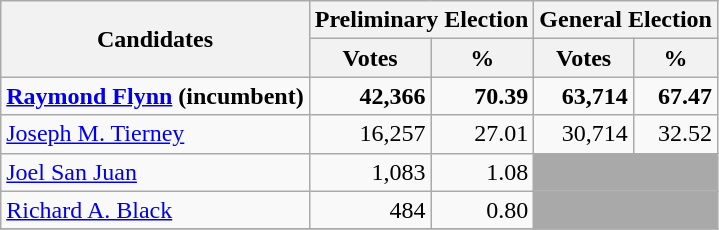<table class=wikitable>
<tr>
<th colspan=1 rowspan=2><strong>Candidates</strong></th>
<th colspan=2><strong>Preliminary Election</strong></th>
<th colspan=2><strong>General Election</strong></th>
</tr>
<tr>
<th>Votes</th>
<th>%</th>
<th>Votes</th>
<th>%</th>
</tr>
<tr>
<td><strong><a href='#'>Raymond Flynn</a> (incumbent)</strong></td>
<td align="right"><strong>42,366</strong></td>
<td align="right"><strong>70.39</strong></td>
<td align="right"><strong>63,714</strong></td>
<td align="right"><strong>67.47</strong></td>
</tr>
<tr>
<td><a href='#'>Joseph M. Tierney</a></td>
<td align="right">16,257</td>
<td align="right">27.01</td>
<td align="right">30,714</td>
<td align="right">32.52</td>
</tr>
<tr>
<td><a href='#'>Joel San Juan</a></td>
<td align="right">1,083</td>
<td align="right">1.08</td>
<td colspan=2 bgcolor= darkgray></td>
</tr>
<tr>
<td><a href='#'>Richard A. Black</a></td>
<td align="right">484</td>
<td align="right">0.80</td>
<td colspan=2 bgcolor= darkgray></td>
</tr>
<tr>
</tr>
</table>
